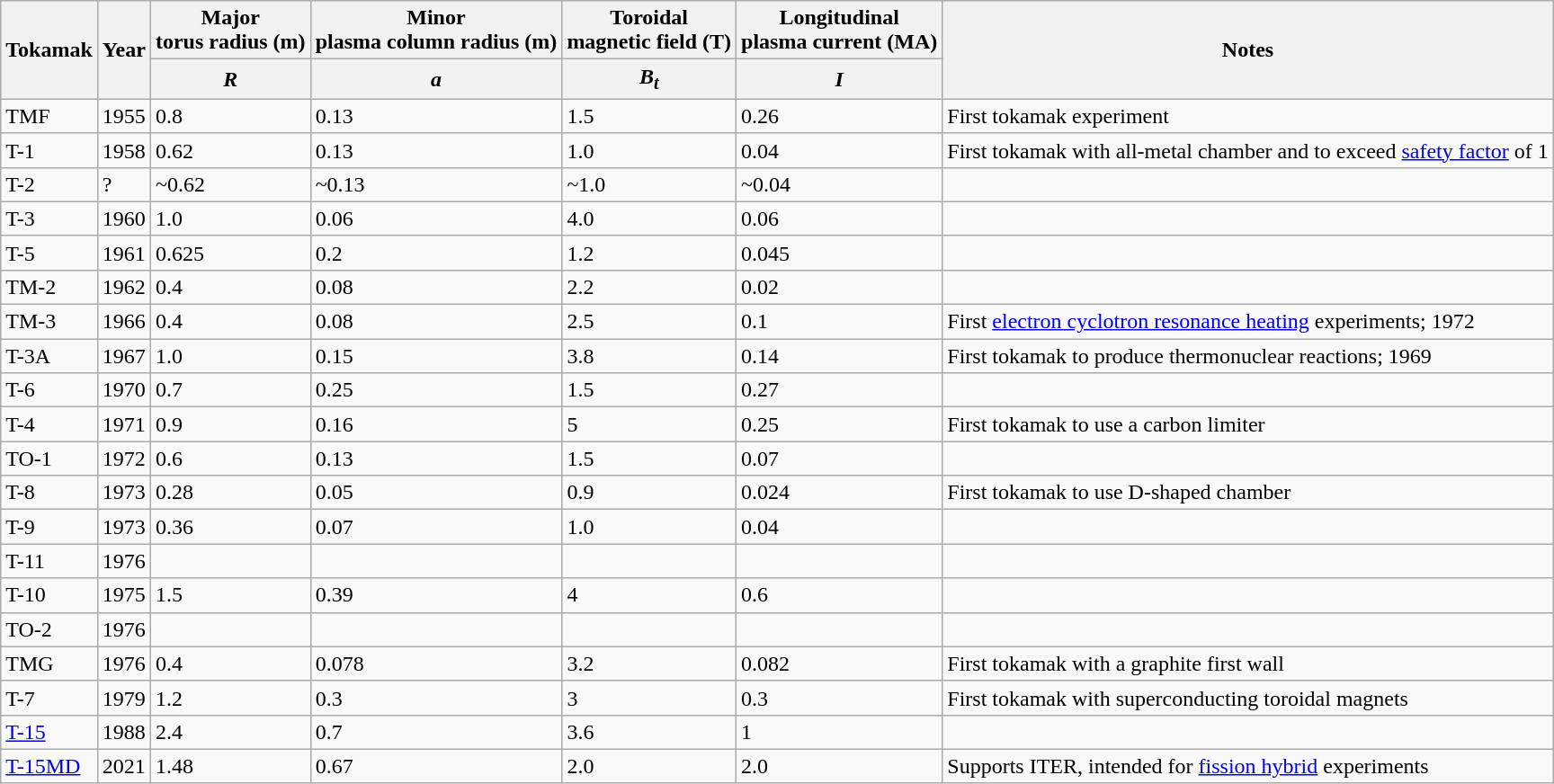<table class="wikitable sortable">
<tr>
<th rowspan="2">Tokamak</th>
<th rowspan="2">Year</th>
<th>Major<br>torus
radius
(m)</th>
<th>Minor<br>plasma
column
radius 
(m)</th>
<th>Toroidal<br>magnetic
field
(T)</th>
<th>Longitudinal<br>plasma
current
(MA)</th>
<th rowspan="2">Notes</th>
</tr>
<tr>
<th><em>R</em></th>
<th><em>a</em></th>
<th><em>B<sub>t</sub></em></th>
<th><em>I</em></th>
</tr>
<tr>
<td>TMF</td>
<td>1955</td>
<td>0.8</td>
<td>0.13</td>
<td>1.5</td>
<td>0.26</td>
<td>First tokamak experiment</td>
</tr>
<tr>
<td>T-1</td>
<td>1958</td>
<td>0.62</td>
<td>0.13</td>
<td>1.0</td>
<td>0.04</td>
<td>First tokamak with all-metal chamber and to exceed <a href='#'>safety factor</a> of 1</td>
</tr>
<tr>
<td>T-2</td>
<td>?</td>
<td>~0.62</td>
<td>~0.13</td>
<td>~1.0</td>
<td>~0.04</td>
<td></td>
</tr>
<tr>
<td>T-3</td>
<td>1960</td>
<td>1.0</td>
<td>0.06</td>
<td>4.0</td>
<td>0.06</td>
<td></td>
</tr>
<tr>
<td>T-5</td>
<td>1961</td>
<td>0.625</td>
<td>0.2</td>
<td>1.2</td>
<td>0.045</td>
<td></td>
</tr>
<tr>
<td>TM-2</td>
<td>1962</td>
<td>0.4</td>
<td>0.08</td>
<td>2.2</td>
<td>0.02</td>
<td></td>
</tr>
<tr>
<td>TM-3</td>
<td>1966</td>
<td>0.4</td>
<td>0.08</td>
<td>2.5</td>
<td>0.1</td>
<td>First <a href='#'>electron cyclotron resonance heating</a> experiments; 1972</td>
</tr>
<tr>
<td>T-3A</td>
<td>1967</td>
<td>1.0</td>
<td>0.15</td>
<td>3.8</td>
<td>0.14</td>
<td>First tokamak to produce thermonuclear reactions; 1969</td>
</tr>
<tr>
<td>T-6</td>
<td>1970</td>
<td>0.7</td>
<td>0.25</td>
<td>1.5</td>
<td>0.27</td>
<td></td>
</tr>
<tr>
<td>T-4</td>
<td>1971</td>
<td>0.9</td>
<td>0.16</td>
<td>5</td>
<td>0.25</td>
<td>First tokamak to use a carbon limiter</td>
</tr>
<tr>
<td>TO-1</td>
<td>1972</td>
<td>0.6</td>
<td>0.13</td>
<td>1.5</td>
<td>0.07</td>
<td></td>
</tr>
<tr>
<td>T-8</td>
<td>1973</td>
<td>0.28</td>
<td>0.05</td>
<td>0.9</td>
<td>0.024</td>
<td>First tokamak to use D-shaped chamber</td>
</tr>
<tr>
<td>T-9</td>
<td>1973</td>
<td>0.36</td>
<td>0.07</td>
<td>1.0</td>
<td>0.04</td>
<td></td>
</tr>
<tr>
<td>T-11</td>
<td>1976</td>
<td></td>
<td></td>
<td></td>
<td></td>
<td></td>
</tr>
<tr>
<td>T-10</td>
<td>1975</td>
<td>1.5</td>
<td>0.39</td>
<td>4</td>
<td>0.6</td>
<td></td>
</tr>
<tr>
<td>TO-2</td>
<td>1976</td>
<td></td>
<td></td>
<td></td>
<td></td>
<td></td>
</tr>
<tr>
<td>TMG</td>
<td>1976</td>
<td>0.4</td>
<td>0.078</td>
<td>3.2</td>
<td>0.082</td>
<td>First tokamak with a graphite first wall</td>
</tr>
<tr>
<td>T-7</td>
<td>1979</td>
<td>1.2</td>
<td>0.3</td>
<td>3</td>
<td>0.3</td>
<td>First tokamak with superconducting toroidal magnets</td>
</tr>
<tr>
<td><a href='#'>T-15</a></td>
<td>1988</td>
<td>2.4</td>
<td>0.7</td>
<td>3.6</td>
<td>1</td>
<td></td>
</tr>
<tr>
<td><a href='#'>T-15MD</a></td>
<td>2021</td>
<td>1.48</td>
<td>0.67</td>
<td>2.0</td>
<td>2.0</td>
<td>Supports ITER, intended for <a href='#'>fission hybrid</a> experiments</td>
</tr>
</table>
